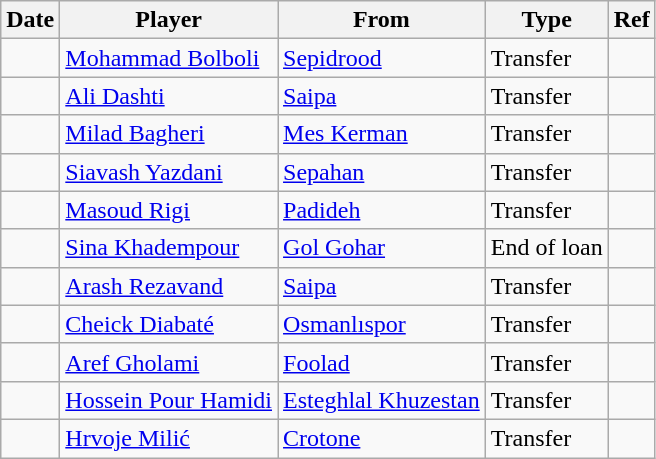<table class="wikitable">
<tr>
<th><strong>Date</strong></th>
<th><strong>Player</strong></th>
<th><strong>From</strong></th>
<th><strong>Type</strong></th>
<th><strong>Ref</strong></th>
</tr>
<tr>
<td></td>
<td> <a href='#'>Mohammad Bolboli</a></td>
<td> <a href='#'>Sepidrood</a></td>
<td>Transfer</td>
<td></td>
</tr>
<tr>
<td></td>
<td> <a href='#'>Ali Dashti</a></td>
<td> <a href='#'>Saipa</a></td>
<td>Transfer</td>
<td></td>
</tr>
<tr>
<td></td>
<td> <a href='#'>Milad Bagheri</a></td>
<td> <a href='#'>Mes Kerman</a></td>
<td>Transfer</td>
<td></td>
</tr>
<tr>
<td></td>
<td> <a href='#'>Siavash Yazdani</a></td>
<td> <a href='#'>Sepahan</a></td>
<td>Transfer</td>
<td></td>
</tr>
<tr>
<td></td>
<td> <a href='#'>Masoud Rigi</a></td>
<td> <a href='#'>Padideh</a></td>
<td>Transfer</td>
<td></td>
</tr>
<tr>
<td></td>
<td> <a href='#'>Sina Khadempour</a></td>
<td> <a href='#'>Gol Gohar</a></td>
<td>End of loan</td>
<td></td>
</tr>
<tr>
<td></td>
<td> <a href='#'>Arash Rezavand</a></td>
<td> <a href='#'>Saipa</a></td>
<td>Transfer</td>
<td></td>
</tr>
<tr>
<td></td>
<td> <a href='#'>Cheick Diabaté</a></td>
<td> <a href='#'>Osmanlıspor</a></td>
<td>Transfer</td>
<td></td>
</tr>
<tr>
<td></td>
<td> <a href='#'>Aref Gholami</a></td>
<td> <a href='#'>Foolad</a></td>
<td>Transfer</td>
<td></td>
</tr>
<tr>
<td></td>
<td> <a href='#'>Hossein Pour Hamidi</a></td>
<td> <a href='#'>Esteghlal Khuzestan</a></td>
<td>Transfer</td>
<td></td>
</tr>
<tr>
<td></td>
<td> <a href='#'>Hrvoje Milić</a></td>
<td> <a href='#'>Crotone</a></td>
<td>Transfer</td>
<td></td>
</tr>
</table>
